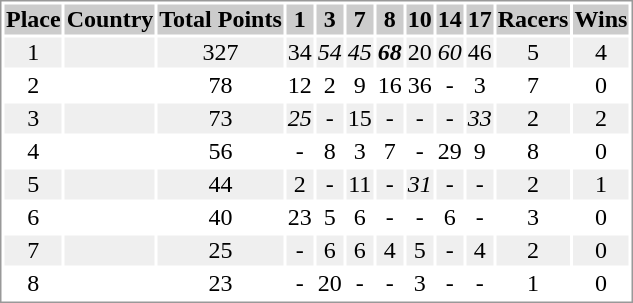<table border="0" style="border: 1px solid #999; background-color:#FFFFFF; text-align:center">
<tr align="center" bgcolor="#CCCCCC">
<th>Place</th>
<th>Country</th>
<th>Total Points</th>
<th>1</th>
<th>3</th>
<th>7</th>
<th>8</th>
<th>10</th>
<th>14</th>
<th>17</th>
<th>Racers</th>
<th>Wins</th>
</tr>
<tr bgcolor="#EFEFEF">
<td>1</td>
<td align="left"></td>
<td>327</td>
<td>34</td>
<td><em>54</em></td>
<td><em>45</em></td>
<td><strong><em>68</em></strong></td>
<td>20</td>
<td><em>60</em></td>
<td>46</td>
<td>5</td>
<td>4</td>
</tr>
<tr>
<td>2</td>
<td align="left"></td>
<td>78</td>
<td>12</td>
<td>2</td>
<td>9</td>
<td>16</td>
<td>36</td>
<td>-</td>
<td>3</td>
<td>7</td>
<td>0</td>
</tr>
<tr bgcolor="#EFEFEF">
<td>3</td>
<td align="left"></td>
<td>73</td>
<td><em>25</em></td>
<td>-</td>
<td>15</td>
<td>-</td>
<td>-</td>
<td>-</td>
<td><em>33</em></td>
<td>2</td>
<td>2</td>
</tr>
<tr>
<td>4</td>
<td align="left"></td>
<td>56</td>
<td>-</td>
<td>8</td>
<td>3</td>
<td>7</td>
<td>-</td>
<td>29</td>
<td>9</td>
<td>8</td>
<td>0</td>
</tr>
<tr bgcolor="#EFEFEF">
<td>5</td>
<td align="left"></td>
<td>44</td>
<td>2</td>
<td>-</td>
<td>11</td>
<td>-</td>
<td><em>31</em></td>
<td>-</td>
<td>-</td>
<td>2</td>
<td>1</td>
</tr>
<tr>
<td>6</td>
<td align="left"></td>
<td>40</td>
<td>23</td>
<td>5</td>
<td>6</td>
<td>-</td>
<td>-</td>
<td>6</td>
<td>-</td>
<td>3</td>
<td>0</td>
</tr>
<tr bgcolor="#EFEFEF">
<td>7</td>
<td align="left"></td>
<td>25</td>
<td>-</td>
<td>6</td>
<td>6</td>
<td>4</td>
<td>5</td>
<td>-</td>
<td>4</td>
<td>2</td>
<td>0</td>
</tr>
<tr>
<td>8</td>
<td align="left"></td>
<td>23</td>
<td>-</td>
<td>20</td>
<td>-</td>
<td>-</td>
<td>3</td>
<td>-</td>
<td>-</td>
<td>1</td>
<td>0</td>
</tr>
</table>
